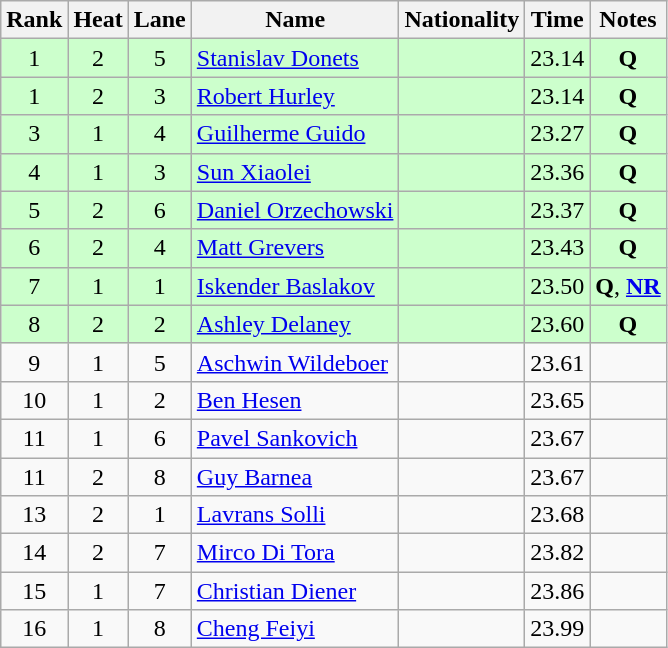<table class="wikitable sortable" style="text-align:center">
<tr>
<th>Rank</th>
<th>Heat</th>
<th>Lane</th>
<th>Name</th>
<th>Nationality</th>
<th>Time</th>
<th>Notes</th>
</tr>
<tr bgcolor=ccffcc>
<td>1</td>
<td>2</td>
<td>5</td>
<td align=left><a href='#'>Stanislav Donets</a></td>
<td align=left></td>
<td>23.14</td>
<td><strong>Q</strong></td>
</tr>
<tr bgcolor=ccffcc>
<td>1</td>
<td>2</td>
<td>3</td>
<td align=left><a href='#'>Robert Hurley</a></td>
<td align=left></td>
<td>23.14</td>
<td><strong>Q</strong></td>
</tr>
<tr bgcolor=ccffcc>
<td>3</td>
<td>1</td>
<td>4</td>
<td align=left><a href='#'>Guilherme Guido</a></td>
<td align=left></td>
<td>23.27</td>
<td><strong>Q</strong></td>
</tr>
<tr bgcolor=ccffcc>
<td>4</td>
<td>1</td>
<td>3</td>
<td align=left><a href='#'>Sun Xiaolei</a></td>
<td align=left></td>
<td>23.36</td>
<td><strong>Q</strong></td>
</tr>
<tr bgcolor=ccffcc>
<td>5</td>
<td>2</td>
<td>6</td>
<td align=left><a href='#'>Daniel Orzechowski</a></td>
<td align=left></td>
<td>23.37</td>
<td><strong>Q</strong></td>
</tr>
<tr bgcolor=ccffcc>
<td>6</td>
<td>2</td>
<td>4</td>
<td align=left><a href='#'>Matt Grevers</a></td>
<td align=left></td>
<td>23.43</td>
<td><strong>Q</strong></td>
</tr>
<tr bgcolor=ccffcc>
<td>7</td>
<td>1</td>
<td>1</td>
<td align=left><a href='#'>Iskender Baslakov</a></td>
<td align=left></td>
<td>23.50</td>
<td><strong>Q</strong>, <strong><a href='#'>NR</a></strong></td>
</tr>
<tr bgcolor=ccffcc>
<td>8</td>
<td>2</td>
<td>2</td>
<td align=left><a href='#'>Ashley Delaney</a></td>
<td align=left></td>
<td>23.60</td>
<td><strong>Q</strong></td>
</tr>
<tr>
<td>9</td>
<td>1</td>
<td>5</td>
<td align=left><a href='#'>Aschwin Wildeboer</a></td>
<td align=left></td>
<td>23.61</td>
<td></td>
</tr>
<tr>
<td>10</td>
<td>1</td>
<td>2</td>
<td align=left><a href='#'>Ben Hesen</a></td>
<td align=left></td>
<td>23.65</td>
<td></td>
</tr>
<tr>
<td>11</td>
<td>1</td>
<td>6</td>
<td align=left><a href='#'>Pavel Sankovich</a></td>
<td align=left></td>
<td>23.67</td>
<td></td>
</tr>
<tr>
<td>11</td>
<td>2</td>
<td>8</td>
<td align=left><a href='#'>Guy Barnea</a></td>
<td align=left></td>
<td>23.67</td>
<td></td>
</tr>
<tr>
<td>13</td>
<td>2</td>
<td>1</td>
<td align=left><a href='#'>Lavrans Solli</a></td>
<td align=left></td>
<td>23.68</td>
<td></td>
</tr>
<tr>
<td>14</td>
<td>2</td>
<td>7</td>
<td align=left><a href='#'>Mirco Di Tora</a></td>
<td align=left></td>
<td>23.82</td>
<td></td>
</tr>
<tr>
<td>15</td>
<td>1</td>
<td>7</td>
<td align=left><a href='#'>Christian Diener</a></td>
<td align=left></td>
<td>23.86</td>
<td></td>
</tr>
<tr>
<td>16</td>
<td>1</td>
<td>8</td>
<td align=left><a href='#'>Cheng Feiyi</a></td>
<td align=left></td>
<td>23.99</td>
<td></td>
</tr>
</table>
